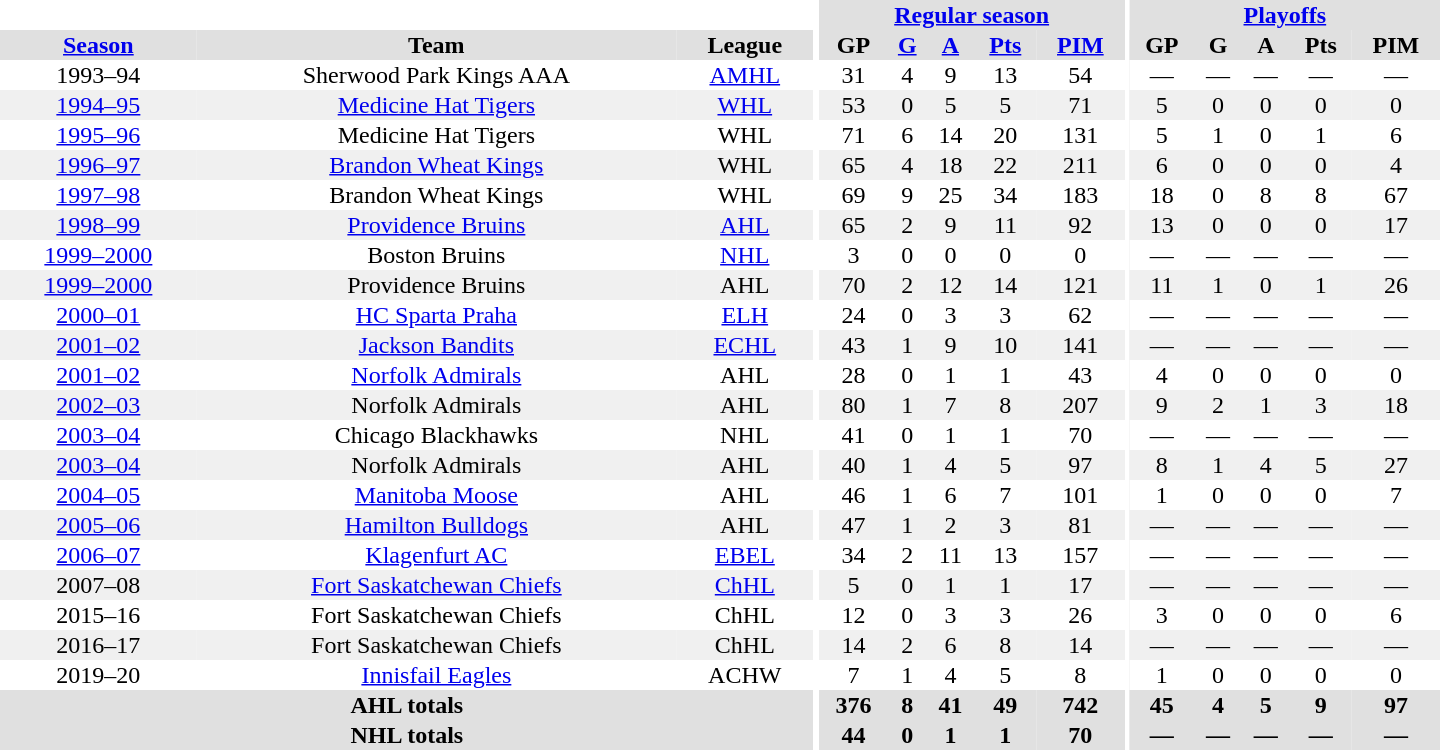<table border="0" cellpadding="1" cellspacing="0" style="text-align:center; width:60em">
<tr bgcolor="#e0e0e0">
<th colspan="3" bgcolor="#ffffff"></th>
<th rowspan="99" bgcolor="#ffffff"></th>
<th colspan="5"><a href='#'>Regular season</a></th>
<th rowspan="99" bgcolor="#ffffff"></th>
<th colspan="5"><a href='#'>Playoffs</a></th>
</tr>
<tr bgcolor="#e0e0e0">
<th><a href='#'>Season</a></th>
<th>Team</th>
<th>League</th>
<th>GP</th>
<th><a href='#'>G</a></th>
<th><a href='#'>A</a></th>
<th><a href='#'>Pts</a></th>
<th><a href='#'>PIM</a></th>
<th>GP</th>
<th>G</th>
<th>A</th>
<th>Pts</th>
<th>PIM</th>
</tr>
<tr>
<td>1993–94</td>
<td>Sherwood Park Kings AAA</td>
<td><a href='#'>AMHL</a></td>
<td>31</td>
<td>4</td>
<td>9</td>
<td>13</td>
<td>54</td>
<td>—</td>
<td>—</td>
<td>—</td>
<td>—</td>
<td>—</td>
</tr>
<tr bgcolor="#f0f0f0">
<td><a href='#'>1994–95</a></td>
<td><a href='#'>Medicine Hat Tigers</a></td>
<td><a href='#'>WHL</a></td>
<td>53</td>
<td>0</td>
<td>5</td>
<td>5</td>
<td>71</td>
<td>5</td>
<td>0</td>
<td>0</td>
<td>0</td>
<td>0</td>
</tr>
<tr>
<td><a href='#'>1995–96</a></td>
<td>Medicine Hat Tigers</td>
<td>WHL</td>
<td>71</td>
<td>6</td>
<td>14</td>
<td>20</td>
<td>131</td>
<td>5</td>
<td>1</td>
<td>0</td>
<td>1</td>
<td>6</td>
</tr>
<tr bgcolor="#f0f0f0">
<td><a href='#'>1996–97</a></td>
<td><a href='#'>Brandon Wheat Kings</a></td>
<td>WHL</td>
<td>65</td>
<td>4</td>
<td>18</td>
<td>22</td>
<td>211</td>
<td>6</td>
<td>0</td>
<td>0</td>
<td>0</td>
<td>4</td>
</tr>
<tr>
<td><a href='#'>1997–98</a></td>
<td>Brandon Wheat Kings</td>
<td>WHL</td>
<td>69</td>
<td>9</td>
<td>25</td>
<td>34</td>
<td>183</td>
<td>18</td>
<td>0</td>
<td>8</td>
<td>8</td>
<td>67</td>
</tr>
<tr bgcolor="#f0f0f0">
<td><a href='#'>1998–99</a></td>
<td><a href='#'>Providence Bruins</a></td>
<td><a href='#'>AHL</a></td>
<td>65</td>
<td>2</td>
<td>9</td>
<td>11</td>
<td>92</td>
<td>13</td>
<td>0</td>
<td>0</td>
<td>0</td>
<td>17</td>
</tr>
<tr>
<td><a href='#'>1999–2000</a></td>
<td>Boston Bruins</td>
<td><a href='#'>NHL</a></td>
<td>3</td>
<td>0</td>
<td>0</td>
<td>0</td>
<td>0</td>
<td>—</td>
<td>—</td>
<td>—</td>
<td>—</td>
<td>—</td>
</tr>
<tr bgcolor="#f0f0f0">
<td><a href='#'>1999–2000</a></td>
<td>Providence Bruins</td>
<td>AHL</td>
<td>70</td>
<td>2</td>
<td>12</td>
<td>14</td>
<td>121</td>
<td>11</td>
<td>1</td>
<td>0</td>
<td>1</td>
<td>26</td>
</tr>
<tr>
<td><a href='#'>2000–01</a></td>
<td><a href='#'>HC Sparta Praha</a></td>
<td><a href='#'>ELH</a></td>
<td>24</td>
<td>0</td>
<td>3</td>
<td>3</td>
<td>62</td>
<td>—</td>
<td>—</td>
<td>—</td>
<td>—</td>
<td>—</td>
</tr>
<tr bgcolor="#f0f0f0">
<td><a href='#'>2001–02</a></td>
<td><a href='#'>Jackson Bandits</a></td>
<td><a href='#'>ECHL</a></td>
<td>43</td>
<td>1</td>
<td>9</td>
<td>10</td>
<td>141</td>
<td>—</td>
<td>—</td>
<td>—</td>
<td>—</td>
<td>—</td>
</tr>
<tr>
<td><a href='#'>2001–02</a></td>
<td><a href='#'>Norfolk Admirals</a></td>
<td>AHL</td>
<td>28</td>
<td>0</td>
<td>1</td>
<td>1</td>
<td>43</td>
<td>4</td>
<td>0</td>
<td>0</td>
<td>0</td>
<td>0</td>
</tr>
<tr bgcolor="#f0f0f0">
<td><a href='#'>2002–03</a></td>
<td>Norfolk Admirals</td>
<td>AHL</td>
<td>80</td>
<td>1</td>
<td>7</td>
<td>8</td>
<td>207</td>
<td>9</td>
<td>2</td>
<td>1</td>
<td>3</td>
<td>18</td>
</tr>
<tr>
<td><a href='#'>2003–04</a></td>
<td>Chicago Blackhawks</td>
<td>NHL</td>
<td>41</td>
<td>0</td>
<td>1</td>
<td>1</td>
<td>70</td>
<td>—</td>
<td>—</td>
<td>—</td>
<td>—</td>
<td>—</td>
</tr>
<tr bgcolor="#f0f0f0">
<td><a href='#'>2003–04</a></td>
<td>Norfolk Admirals</td>
<td>AHL</td>
<td>40</td>
<td>1</td>
<td>4</td>
<td>5</td>
<td>97</td>
<td>8</td>
<td>1</td>
<td>4</td>
<td>5</td>
<td>27</td>
</tr>
<tr>
<td><a href='#'>2004–05</a></td>
<td><a href='#'>Manitoba Moose</a></td>
<td>AHL</td>
<td>46</td>
<td>1</td>
<td>6</td>
<td>7</td>
<td>101</td>
<td>1</td>
<td>0</td>
<td>0</td>
<td>0</td>
<td>7</td>
</tr>
<tr bgcolor="#f0f0f0">
<td><a href='#'>2005–06</a></td>
<td><a href='#'>Hamilton Bulldogs</a></td>
<td>AHL</td>
<td>47</td>
<td>1</td>
<td>2</td>
<td>3</td>
<td>81</td>
<td>—</td>
<td>—</td>
<td>—</td>
<td>—</td>
<td>—</td>
</tr>
<tr>
<td><a href='#'>2006–07</a></td>
<td><a href='#'>Klagenfurt AC</a></td>
<td><a href='#'>EBEL</a></td>
<td>34</td>
<td>2</td>
<td>11</td>
<td>13</td>
<td>157</td>
<td>—</td>
<td>—</td>
<td>—</td>
<td>—</td>
<td>—</td>
</tr>
<tr bgcolor="#f0f0f0">
<td>2007–08</td>
<td><a href='#'>Fort Saskatchewan Chiefs</a></td>
<td><a href='#'>ChHL</a></td>
<td>5</td>
<td>0</td>
<td>1</td>
<td>1</td>
<td>17</td>
<td>—</td>
<td>—</td>
<td>—</td>
<td>—</td>
<td>—</td>
</tr>
<tr>
<td>2015–16</td>
<td>Fort Saskatchewan Chiefs</td>
<td>ChHL</td>
<td>12</td>
<td>0</td>
<td>3</td>
<td>3</td>
<td>26</td>
<td>3</td>
<td>0</td>
<td>0</td>
<td>0</td>
<td>6</td>
</tr>
<tr bgcolor="#f0f0f0">
<td>2016–17</td>
<td>Fort Saskatchewan Chiefs</td>
<td>ChHL</td>
<td>14</td>
<td>2</td>
<td>6</td>
<td>8</td>
<td>14</td>
<td>—</td>
<td>—</td>
<td>—</td>
<td>—</td>
<td>—</td>
</tr>
<tr>
<td>2019–20</td>
<td><a href='#'>Innisfail Eagles</a></td>
<td>ACHW</td>
<td>7</td>
<td>1</td>
<td>4</td>
<td>5</td>
<td>8</td>
<td>1</td>
<td>0</td>
<td>0</td>
<td>0</td>
<td>0</td>
</tr>
<tr bgcolor="#e0e0e0">
<th colspan="3">AHL totals</th>
<th>376</th>
<th>8</th>
<th>41</th>
<th>49</th>
<th>742</th>
<th>45</th>
<th>4</th>
<th>5</th>
<th>9</th>
<th>97</th>
</tr>
<tr bgcolor="#e0e0e0">
<th colspan="3">NHL totals</th>
<th>44</th>
<th>0</th>
<th>1</th>
<th>1</th>
<th>70</th>
<th>—</th>
<th>—</th>
<th>—</th>
<th>—</th>
<th>—</th>
</tr>
</table>
